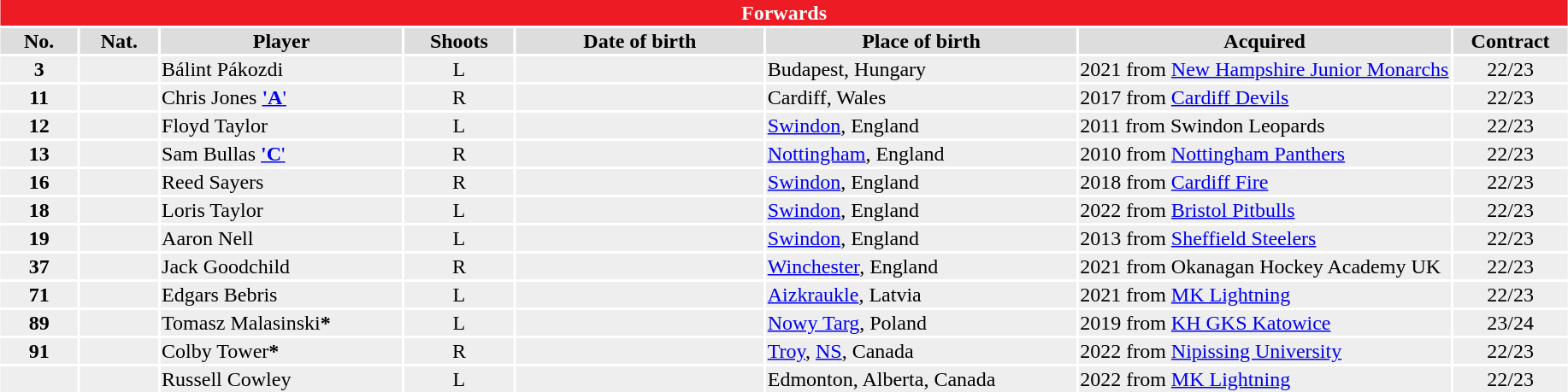<table class="toccolours"  style="width:97%; clear:both; margin:1.5em auto; text-align:center;">
<tr>
<th colspan="11" style="background:#ed1c24; color:#FFFFFF;">Forwards</th>
</tr>
<tr style="background:#ddd;">
<th width=5%>No.</th>
<th width=5%>Nat.</th>
<th !width=22%>Player</th>
<th width=7%>Shoots</th>
<th width=16%>Date of birth</th>
<th width=20%>Place of birth</th>
<th width=24%>Acquired</th>
<td><strong>Contract</strong></td>
</tr>
<tr style="background:#eee;">
<td><strong>3</strong></td>
<td></td>
<td align=left>Bálint Pákozdi</td>
<td>L</td>
<td align=left></td>
<td align=left>Budapest, Hungary</td>
<td align=left>2021 from <a href='#'>New Hampshire Junior Monarchs</a></td>
<td>22/23</td>
</tr>
<tr style="background:#eee;">
<td><strong>11</strong></td>
<td></td>
<td align=left>Chris Jones <a href='#'><strong>'A</strong>'</a></td>
<td>R</td>
<td align=left></td>
<td align=left>Cardiff, Wales</td>
<td align=left>2017 from <a href='#'>Cardiff Devils</a></td>
<td>22/23</td>
</tr>
<tr style="background:#eee;">
<td><strong>12</strong></td>
<td></td>
<td align=left>Floyd Taylor</td>
<td>L</td>
<td align=left></td>
<td align=left><a href='#'>Swindon</a>, England</td>
<td align=left>2011 from Swindon Leopards</td>
<td>22/23</td>
</tr>
<tr style="background:#eee;">
<td><strong>13</strong></td>
<td></td>
<td align=left>Sam Bullas <a href='#'><strong>'C</strong>'</a></td>
<td>R</td>
<td align=left></td>
<td align=left><a href='#'>Nottingham</a>, England</td>
<td align=left>2010 from <a href='#'>Nottingham Panthers</a></td>
<td>22/23</td>
</tr>
<tr style="background:#eee;">
<td><strong>16</strong></td>
<td></td>
<td align=left>Reed Sayers</td>
<td>R</td>
<td align=left></td>
<td align=left><a href='#'>Swindon</a>, England</td>
<td align=left>2018 from <a href='#'>Cardiff Fire</a></td>
<td>22/23</td>
</tr>
<tr style="background:#eee;">
<td><strong>18</strong></td>
<td></td>
<td align=left>Loris Taylor</td>
<td>L</td>
<td align=left></td>
<td align=left><a href='#'>Swindon</a>, England</td>
<td align=left>2022 from <a href='#'>Bristol Pitbulls</a></td>
<td>22/23</td>
</tr>
<tr style="background:#eee;">
<td><strong>19</strong></td>
<td></td>
<td align=left>Aaron Nell</td>
<td>L</td>
<td align=left></td>
<td align=left><a href='#'>Swindon</a>, England</td>
<td align=left>2013 from <a href='#'>Sheffield Steelers</a></td>
<td>22/23</td>
</tr>
<tr style="background:#eee;">
<td><strong>37</strong></td>
<td></td>
<td align=left>Jack Goodchild</td>
<td>R</td>
<td align=left></td>
<td align=left><a href='#'>Winchester</a>, England</td>
<td align=left>2021 from Okanagan Hockey Academy UK</td>
<td>22/23</td>
</tr>
<tr style="background:#eee;">
<td><strong>71</strong></td>
<td></td>
<td align=left>Edgars Bebris</td>
<td>L</td>
<td align=left></td>
<td align=left><a href='#'>Aizkraukle</a>, Latvia</td>
<td align=left>2021 from <a href='#'>MK Lightning</a></td>
<td>22/23</td>
</tr>
<tr style="background:#eee;">
<td><strong>89</strong></td>
<td></td>
<td align=left>Tomasz Malasinski<strong>*</strong></td>
<td>L</td>
<td align=left></td>
<td align=left><a href='#'>Nowy Targ</a>, Poland</td>
<td align=left>2019 from <a href='#'>KH GKS Katowice</a></td>
<td>23/24</td>
</tr>
<tr style="background:#eee;">
<td><strong>91</strong></td>
<td></td>
<td align=left>Colby Tower<strong>*</strong></td>
<td>R</td>
<td align=left></td>
<td align=left><a href='#'>Troy</a>, <a href='#'>NS</a>, Canada</td>
<td align=left>2022 from <a href='#'>Nipissing University</a></td>
<td>22/23</td>
</tr>
<tr style="background:#eee;">
<td></td>
<td></td>
<td align=left>Russell Cowley</td>
<td>L</td>
<td align=left></td>
<td align=left>Edmonton, Alberta, Canada</td>
<td align=left>2022 from <a href='#'>MK Lightning</a></td>
<td>22/23</td>
</tr>
</table>
